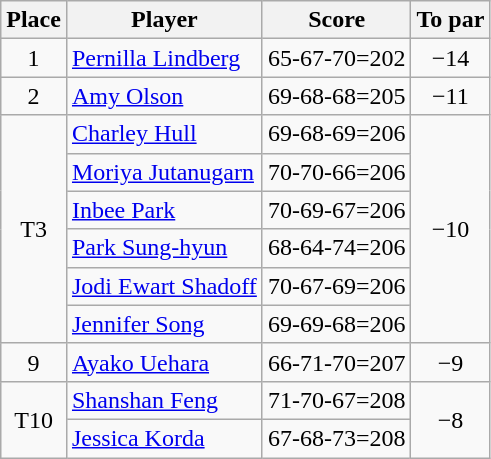<table class="wikitable">
<tr>
<th>Place</th>
<th>Player</th>
<th>Score</th>
<th>To par</th>
</tr>
<tr>
<td align=center>1</td>
<td> <a href='#'>Pernilla Lindberg</a></td>
<td>65-67-70=202</td>
<td align=center>−14</td>
</tr>
<tr>
<td align=center>2</td>
<td> <a href='#'>Amy Olson</a></td>
<td>69-68-68=205</td>
<td align=center>−11</td>
</tr>
<tr>
<td align=center rowspan=6>T3</td>
<td> <a href='#'>Charley Hull</a></td>
<td>69-68-69=206</td>
<td align=center rowspan=6>−10</td>
</tr>
<tr>
<td> <a href='#'>Moriya Jutanugarn</a></td>
<td>70-70-66=206</td>
</tr>
<tr>
<td> <a href='#'>Inbee Park</a></td>
<td>70-69-67=206</td>
</tr>
<tr>
<td> <a href='#'>Park Sung-hyun</a></td>
<td>68-64-74=206</td>
</tr>
<tr>
<td> <a href='#'>Jodi Ewart Shadoff</a></td>
<td>70-67-69=206</td>
</tr>
<tr>
<td> <a href='#'>Jennifer Song</a></td>
<td>69-69-68=206</td>
</tr>
<tr>
<td align=center>9</td>
<td> <a href='#'>Ayako Uehara</a></td>
<td>66-71-70=207</td>
<td align=center>−9</td>
</tr>
<tr>
<td align=center rowspan=2>T10</td>
<td> <a href='#'>Shanshan Feng</a></td>
<td>71-70-67=208</td>
<td align=center rowspan=2>−8</td>
</tr>
<tr>
<td> <a href='#'>Jessica Korda</a></td>
<td>67-68-73=208</td>
</tr>
</table>
